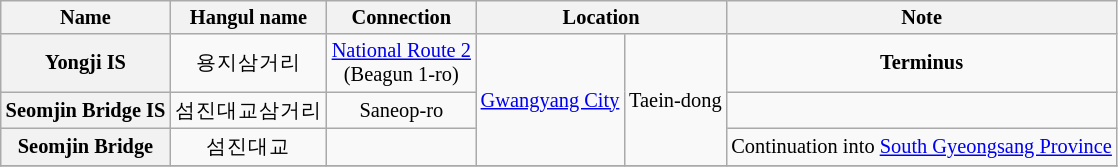<table class="wikitable" style="font-size: 85%; text-align: center;">
<tr>
<th>Name </th>
<th>Hangul name</th>
<th>Connection</th>
<th colspan="2">Location</th>
<th>Note</th>
</tr>
<tr>
<th>Yongji IS</th>
<td>용지삼거리</td>
<td><a href='#'>National Route 2</a><br>(Beagun 1-ro)</td>
<td rowspan=3><a href='#'>Gwangyang City</a></td>
<td rowspan=3>Taein-dong</td>
<td><strong>Terminus</strong></td>
</tr>
<tr>
<th>Seomjin Bridge IS</th>
<td>섬진대교삼거리</td>
<td>Saneop-ro</td>
<td></td>
</tr>
<tr>
<th>Seomjin Bridge</th>
<td>섬진대교</td>
<td></td>
<td>Continuation into <a href='#'>South Gyeongsang Province</a></td>
</tr>
<tr>
</tr>
</table>
